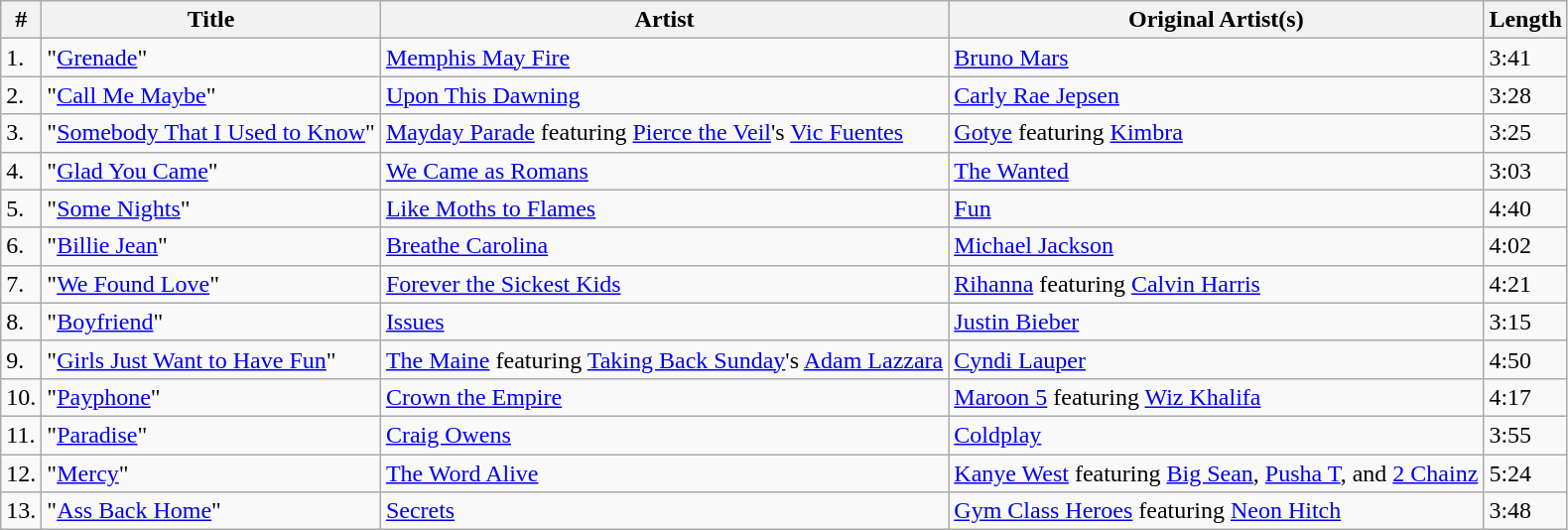<table class="wikitable" border="1">
<tr>
<th>#</th>
<th>Title</th>
<th>Artist</th>
<th>Original Artist(s)</th>
<th>Length</th>
</tr>
<tr>
<td>1.</td>
<td>"<a href='#'>Grenade</a>"</td>
<td><a href='#'>Memphis May Fire</a></td>
<td><a href='#'>Bruno Mars</a></td>
<td>3:41</td>
</tr>
<tr>
<td>2.</td>
<td>"<a href='#'>Call Me Maybe</a>"</td>
<td><a href='#'>Upon This Dawning</a></td>
<td><a href='#'>Carly Rae Jepsen</a></td>
<td>3:28</td>
</tr>
<tr>
<td>3.</td>
<td>"<a href='#'>Somebody That I Used to Know</a>"</td>
<td><a href='#'>Mayday Parade</a> featuring <a href='#'>Pierce the Veil</a>'s <a href='#'>Vic Fuentes</a></td>
<td><a href='#'>Gotye</a> featuring <a href='#'>Kimbra</a></td>
<td>3:25</td>
</tr>
<tr>
<td>4.</td>
<td>"<a href='#'>Glad You Came</a>"</td>
<td><a href='#'>We Came as Romans</a></td>
<td><a href='#'>The Wanted</a></td>
<td>3:03</td>
</tr>
<tr>
<td>5.</td>
<td>"<a href='#'>Some Nights</a>"</td>
<td><a href='#'>Like Moths to Flames</a></td>
<td><a href='#'>Fun</a></td>
<td>4:40</td>
</tr>
<tr>
<td>6.</td>
<td>"<a href='#'>Billie Jean</a>"</td>
<td><a href='#'>Breathe Carolina</a></td>
<td><a href='#'>Michael Jackson</a></td>
<td>4:02</td>
</tr>
<tr>
<td>7.</td>
<td>"<a href='#'>We Found Love</a>"</td>
<td><a href='#'>Forever the Sickest Kids</a></td>
<td><a href='#'>Rihanna</a> featuring <a href='#'>Calvin Harris</a></td>
<td>4:21</td>
</tr>
<tr>
<td>8.</td>
<td>"<a href='#'>Boyfriend</a>"</td>
<td><a href='#'>Issues</a></td>
<td><a href='#'>Justin Bieber</a></td>
<td>3:15</td>
</tr>
<tr>
<td>9.</td>
<td>"<a href='#'>Girls Just Want to Have Fun</a>"</td>
<td><a href='#'>The Maine</a> featuring <a href='#'>Taking Back Sunday</a>'s <a href='#'>Adam Lazzara</a></td>
<td><a href='#'>Cyndi Lauper</a></td>
<td>4:50</td>
</tr>
<tr>
<td>10.</td>
<td>"<a href='#'>Payphone</a>"</td>
<td><a href='#'>Crown the Empire</a></td>
<td><a href='#'>Maroon 5</a> featuring <a href='#'>Wiz Khalifa</a></td>
<td>4:17</td>
</tr>
<tr>
<td>11.</td>
<td>"<a href='#'>Paradise</a>"</td>
<td><a href='#'>Craig Owens</a></td>
<td><a href='#'>Coldplay</a></td>
<td>3:55</td>
</tr>
<tr>
<td>12.</td>
<td>"<a href='#'>Mercy</a>"</td>
<td><a href='#'>The Word Alive</a></td>
<td><a href='#'>Kanye West</a> featuring <a href='#'>Big Sean</a>, <a href='#'>Pusha T</a>, and <a href='#'>2 Chainz</a></td>
<td>5:24</td>
</tr>
<tr>
<td>13.</td>
<td>"<a href='#'>Ass Back Home</a>"</td>
<td><a href='#'>Secrets</a></td>
<td><a href='#'>Gym Class Heroes</a> featuring <a href='#'>Neon Hitch</a></td>
<td>3:48</td>
</tr>
</table>
